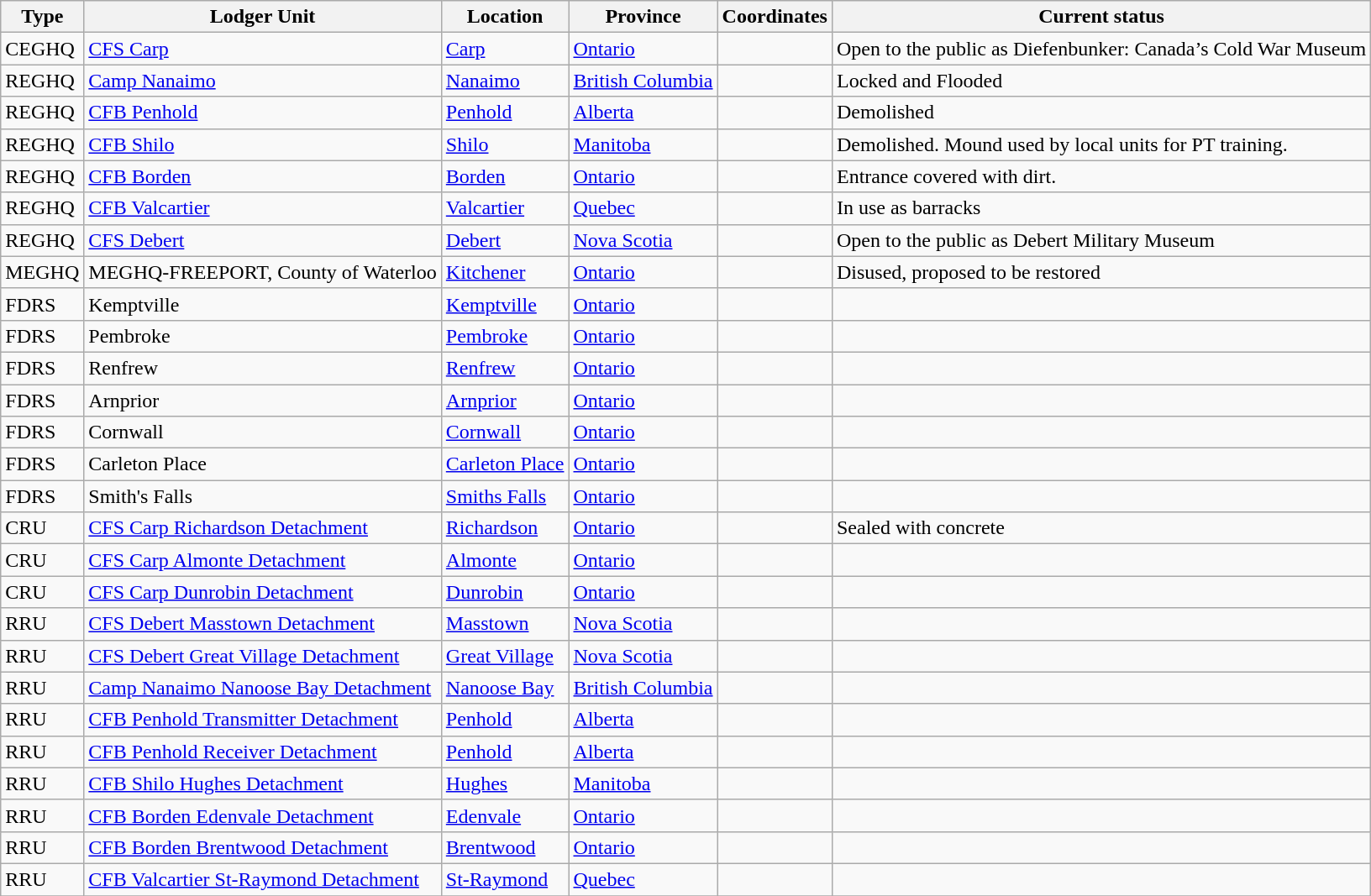<table class="wikitable sortable">
<tr>
<th>Type</th>
<th>Lodger Unit</th>
<th>Location</th>
<th>Province</th>
<th>Coordinates</th>
<th>Current status</th>
</tr>
<tr>
<td>CEGHQ</td>
<td><a href='#'>CFS Carp</a></td>
<td><a href='#'>Carp</a></td>
<td><a href='#'>Ontario</a></td>
<td></td>
<td>Open to the public as Diefenbunker: Canada’s Cold War Museum</td>
</tr>
<tr>
<td>REGHQ</td>
<td><a href='#'>Camp Nanaimo</a></td>
<td><a href='#'>Nanaimo</a></td>
<td><a href='#'>British Columbia</a></td>
<td></td>
<td>Locked and Flooded</td>
</tr>
<tr>
<td>REGHQ</td>
<td><a href='#'>CFB Penhold</a></td>
<td><a href='#'>Penhold</a></td>
<td><a href='#'>Alberta</a></td>
<td></td>
<td>Demolished</td>
</tr>
<tr>
<td>REGHQ</td>
<td><a href='#'>CFB Shilo</a></td>
<td><a href='#'>Shilo</a></td>
<td><a href='#'>Manitoba</a></td>
<td></td>
<td>Demolished. Mound used by local units for PT training.</td>
</tr>
<tr>
<td>REGHQ</td>
<td><a href='#'>CFB Borden</a></td>
<td><a href='#'>Borden</a></td>
<td><a href='#'>Ontario</a></td>
<td></td>
<td>Entrance covered with dirt.</td>
</tr>
<tr>
<td>REGHQ</td>
<td><a href='#'>CFB Valcartier</a></td>
<td><a href='#'>Valcartier</a></td>
<td><a href='#'>Quebec</a></td>
<td></td>
<td>In use as barracks</td>
</tr>
<tr>
<td>REGHQ</td>
<td><a href='#'>CFS Debert</a></td>
<td><a href='#'>Debert</a></td>
<td><a href='#'>Nova Scotia</a></td>
<td></td>
<td>Open to the public as Debert Military Museum</td>
</tr>
<tr>
<td>MEGHQ</td>
<td>MEGHQ-FREEPORT, County of Waterloo</td>
<td><a href='#'>Kitchener</a></td>
<td><a href='#'>Ontario</a></td>
<td></td>
<td>Disused, proposed to be restored</td>
</tr>
<tr>
<td>FDRS</td>
<td>Kemptville</td>
<td><a href='#'>Kemptville</a></td>
<td><a href='#'>Ontario</a></td>
<td> </td>
<td></td>
</tr>
<tr>
<td>FDRS</td>
<td>Pembroke</td>
<td><a href='#'>Pembroke</a></td>
<td><a href='#'>Ontario</a></td>
<td> </td>
<td></td>
</tr>
<tr>
<td>FDRS</td>
<td>Renfrew</td>
<td><a href='#'>Renfrew</a></td>
<td><a href='#'>Ontario</a></td>
<td> </td>
<td></td>
</tr>
<tr>
<td>FDRS</td>
<td>Arnprior</td>
<td><a href='#'>Arnprior</a></td>
<td><a href='#'>Ontario</a></td>
<td> </td>
<td></td>
</tr>
<tr>
<td>FDRS</td>
<td>Cornwall</td>
<td><a href='#'>Cornwall</a></td>
<td><a href='#'>Ontario</a></td>
<td> </td>
<td></td>
</tr>
<tr>
<td>FDRS</td>
<td>Carleton Place</td>
<td><a href='#'>Carleton Place</a></td>
<td><a href='#'>Ontario</a></td>
<td> </td>
<td></td>
</tr>
<tr>
<td>FDRS</td>
<td>Smith's Falls</td>
<td><a href='#'>Smiths Falls</a></td>
<td><a href='#'>Ontario</a></td>
<td> </td>
<td></td>
</tr>
<tr>
<td>CRU</td>
<td><a href='#'>CFS Carp Richardson Detachment</a></td>
<td><a href='#'>Richardson</a></td>
<td><a href='#'>Ontario</a></td>
<td></td>
<td>Sealed with concrete</td>
</tr>
<tr>
<td>CRU</td>
<td><a href='#'>CFS Carp Almonte Detachment</a></td>
<td><a href='#'>Almonte</a></td>
<td><a href='#'>Ontario</a></td>
<td></td>
<td></td>
</tr>
<tr>
<td>CRU</td>
<td><a href='#'>CFS Carp Dunrobin Detachment</a></td>
<td><a href='#'>Dunrobin</a></td>
<td><a href='#'>Ontario</a></td>
<td></td>
<td></td>
</tr>
<tr>
<td>RRU</td>
<td><a href='#'>CFS Debert Masstown Detachment</a></td>
<td><a href='#'>Masstown</a></td>
<td><a href='#'>Nova Scotia</a></td>
<td></td>
<td></td>
</tr>
<tr>
<td>RRU</td>
<td><a href='#'>CFS Debert Great Village Detachment</a></td>
<td><a href='#'>Great Village</a></td>
<td><a href='#'>Nova Scotia</a></td>
<td></td>
<td></td>
</tr>
<tr>
<td>RRU</td>
<td><a href='#'>Camp Nanaimo Nanoose Bay Detachment</a></td>
<td><a href='#'>Nanoose Bay</a></td>
<td><a href='#'>British Columbia</a></td>
<td></td>
<td></td>
</tr>
<tr>
<td>RRU</td>
<td><a href='#'>CFB Penhold Transmitter Detachment</a></td>
<td><a href='#'>Penhold</a></td>
<td><a href='#'>Alberta</a></td>
<td></td>
<td></td>
</tr>
<tr>
<td>RRU</td>
<td><a href='#'>CFB Penhold Receiver Detachment</a></td>
<td><a href='#'>Penhold</a></td>
<td><a href='#'>Alberta</a></td>
<td></td>
<td></td>
</tr>
<tr>
<td>RRU</td>
<td><a href='#'>CFB Shilo Hughes Detachment</a></td>
<td><a href='#'>Hughes</a></td>
<td><a href='#'>Manitoba</a></td>
<td></td>
<td></td>
</tr>
<tr>
<td>RRU</td>
<td><a href='#'>CFB Borden Edenvale Detachment</a></td>
<td><a href='#'>Edenvale</a></td>
<td><a href='#'>Ontario</a></td>
<td></td>
<td></td>
</tr>
<tr>
<td>RRU</td>
<td><a href='#'>CFB Borden Brentwood Detachment</a></td>
<td><a href='#'>Brentwood</a></td>
<td><a href='#'>Ontario</a></td>
<td></td>
<td></td>
</tr>
<tr>
<td>RRU</td>
<td><a href='#'>CFB Valcartier St-Raymond Detachment</a></td>
<td><a href='#'>St-Raymond</a></td>
<td><a href='#'>Quebec</a></td>
<td></td>
<td></td>
</tr>
<tr>
</tr>
</table>
